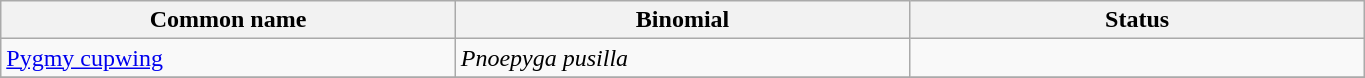<table width=72% class="wikitable">
<tr>
<th width=24%>Common name</th>
<th width=24%>Binomial</th>
<th width=24%>Status</th>
</tr>
<tr>
<td><a href='#'>Pygmy cupwing</a></td>
<td><em>Pnoepyga pusilla</em></td>
<td></td>
</tr>
<tr>
</tr>
</table>
